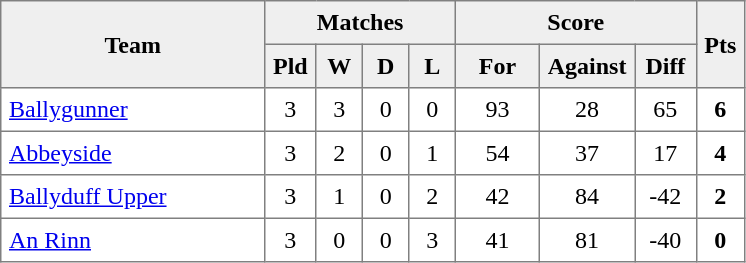<table style=border-collapse:collapse border=1 cellspacing=0 cellpadding=5>
<tr align=center bgcolor=#efefef>
<th rowspan=2 width=165>Team</th>
<th colspan=4>Matches</th>
<th colspan=3>Score</th>
<th rowspan=2width=20>Pts</th>
</tr>
<tr align=center bgcolor=#efefef>
<th width=20>Pld</th>
<th width=20>W</th>
<th width=20>D</th>
<th width=20>L</th>
<th width=45>For</th>
<th width=45>Against</th>
<th width=30>Diff</th>
</tr>
<tr align=center>
<td style="text-align:left;"><a href='#'>Ballygunner</a></td>
<td>3</td>
<td>3</td>
<td>0</td>
<td>0</td>
<td>93</td>
<td>28</td>
<td>65</td>
<td><strong>6</strong></td>
</tr>
<tr align=center>
<td style="text-align:left;"><a href='#'>Abbeyside</a></td>
<td>3</td>
<td>2</td>
<td>0</td>
<td>1</td>
<td>54</td>
<td>37</td>
<td>17</td>
<td><strong>4</strong></td>
</tr>
<tr align=center>
<td style="text-align:left;"><a href='#'>Ballyduff Upper</a></td>
<td>3</td>
<td>1</td>
<td>0</td>
<td>2</td>
<td>42</td>
<td>84</td>
<td>-42</td>
<td><strong>2</strong></td>
</tr>
<tr align=center>
<td style="text-align:left;"><a href='#'>An Rinn</a></td>
<td>3</td>
<td>0</td>
<td>0</td>
<td>3</td>
<td>41</td>
<td>81</td>
<td>-40</td>
<td><strong>0</strong></td>
</tr>
</table>
